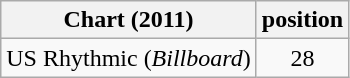<table class="wikitable sortable">
<tr>
<th>Chart (2011)</th>
<th>position</th>
</tr>
<tr>
<td>US Rhythmic (<em>Billboard</em>)</td>
<td style="text-align:center;">28</td>
</tr>
</table>
